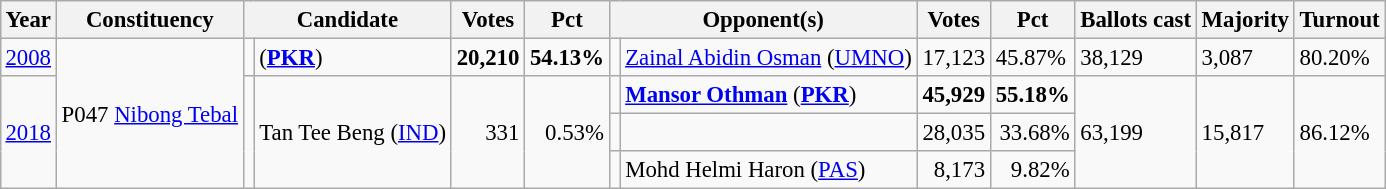<table class="wikitable" style="margin:0.5em ; font-size:95%">
<tr>
<th>Year</th>
<th>Constituency</th>
<th colspan=2>Candidate</th>
<th>Votes</th>
<th>Pct</th>
<th colspan=2>Opponent(s)</th>
<th>Votes</th>
<th>Pct</th>
<th>Ballots cast</th>
<th>Majority</th>
<th>Turnout</th>
</tr>
<tr>
<td><a href='#'>2008</a></td>
<td rowspan=4>P047 <a href='#'>Nibong Tebal</a></td>
<td></td>
<td> (<a href='#'><strong>PKR</strong></a>)</td>
<td align="right"><strong>20,210</strong></td>
<td><strong>54.13%</strong></td>
<td></td>
<td><a href='#'>Zainal Abidin Osman</a> (<a href='#'>UMNO</a>)</td>
<td align="right">17,123</td>
<td>45.87%</td>
<td>38,129</td>
<td>3,087</td>
<td>80.20%</td>
</tr>
<tr>
<td rowspan="3"><a href='#'>2018</a></td>
<td rowspan="3"  ></td>
<td rowspan="3">Tan Tee Beng (<a href='#'>IND</a>)</td>
<td rowspan="3" align="right">331</td>
<td rowspan="3" align="right">0.53%</td>
<td></td>
<td><strong><a href='#'>Mansor Othman</a></strong> (<a href='#'><strong>PKR</strong></a>)</td>
<td><strong>45,929</strong></td>
<td><strong>55.18%</strong></td>
<td rowspan="3">63,199</td>
<td rowspan="3">15,817</td>
<td rowspan="3">86.12%</td>
</tr>
<tr>
<td></td>
<td></td>
<td align="right">28,035</td>
<td align="right">33.68%</td>
</tr>
<tr>
<td></td>
<td>Mohd Helmi Haron  (<a href='#'>PAS</a>)</td>
<td align="right">8,173</td>
<td align="right">9.82%</td>
</tr>
</table>
